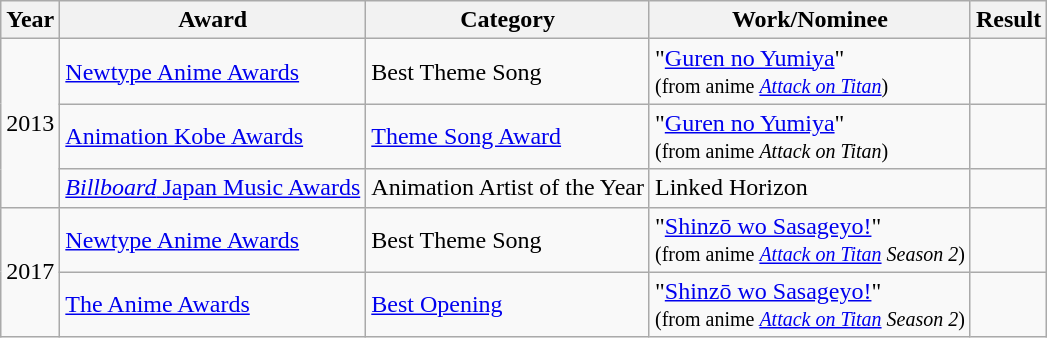<table class="wikitable">
<tr>
<th>Year</th>
<th>Award</th>
<th>Category</th>
<th>Work/Nominee</th>
<th>Result</th>
</tr>
<tr>
<td align="center" rowspan="3">2013</td>
<td><a href='#'>Newtype Anime Awards</a></td>
<td>Best Theme Song</td>
<td>"<a href='#'>Guren no Yumiya</a>" <br><small>(from anime <em><a href='#'>Attack on Titan</a></em>)</small></td>
<td></td>
</tr>
<tr>
<td><a href='#'>Animation Kobe Awards</a></td>
<td><a href='#'>Theme Song Award</a></td>
<td>"<a href='#'>Guren no Yumiya</a>" <br><small>(from anime <em>Attack on Titan</em>)</small></td>
<td></td>
</tr>
<tr>
<td><a href='#'><em>Billboard</em> Japan Music Awards</a></td>
<td>Animation Artist of the Year</td>
<td>Linked Horizon</td>
<td></td>
</tr>
<tr>
<td rowspan="2" align="center">2017</td>
<td><a href='#'>Newtype Anime Awards</a></td>
<td>Best Theme Song</td>
<td>"<a href='#'>Shinzō wo Sasageyo!</a>" <br><small>(from anime <em><a href='#'>Attack on Titan</a> Season 2</em>)</small></td>
<td></td>
</tr>
<tr>
<td><a href='#'>The Anime Awards</a></td>
<td><a href='#'>Best Opening</a></td>
<td>"<a href='#'>Shinzō wo Sasageyo!</a>" <br><small>(from anime <em><a href='#'>Attack on Titan</a> Season 2</em>)</small></td>
<td></td>
</tr>
</table>
